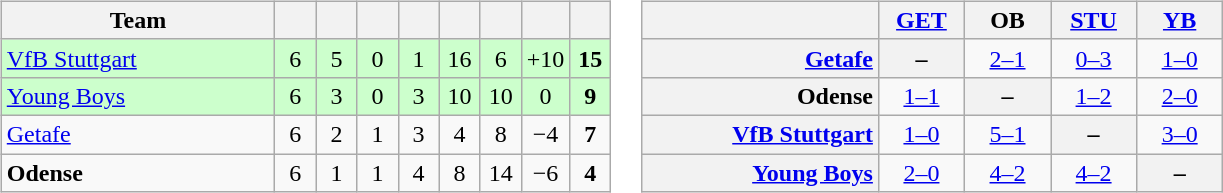<table>
<tr>
<td><br><table class="wikitable" style="text-align: center;">
<tr>
<th width=175>Team</th>
<th width=20></th>
<th width=20></th>
<th width=20></th>
<th width=20></th>
<th width=20></th>
<th width=20></th>
<th width=20></th>
<th width=20></th>
</tr>
<tr style="background:#cfc;">
<td align=left> <a href='#'>VfB Stuttgart</a></td>
<td>6</td>
<td>5</td>
<td>0</td>
<td>1</td>
<td>16</td>
<td>6</td>
<td>+10</td>
<td><strong>15</strong></td>
</tr>
<tr style="background:#cfc;">
<td align=left> <a href='#'>Young Boys</a></td>
<td>6</td>
<td>3</td>
<td>0</td>
<td>3</td>
<td>10</td>
<td>10</td>
<td>0</td>
<td><strong>9</strong></td>
</tr>
<tr>
<td align=left> <a href='#'>Getafe</a></td>
<td>6</td>
<td>2</td>
<td>1</td>
<td>3</td>
<td>4</td>
<td>8</td>
<td>−4</td>
<td><strong>7</strong></td>
</tr>
<tr>
<td align=left> <strong>Odense</strong></td>
<td>6</td>
<td>1</td>
<td>1</td>
<td>4</td>
<td>8</td>
<td>14</td>
<td>−6</td>
<td><strong>4</strong></td>
</tr>
</table>
</td>
<td><br><table class="wikitable" style="text-align:center">
<tr>
<th style="width:150px;"> </th>
<th width="50"><a href='#'>GET</a></th>
<th width="50">OB</th>
<th width="50"><a href='#'>STU</a></th>
<th width="50"><a href='#'>YB</a></th>
</tr>
<tr>
<th style="text-align:right;"><a href='#'>Getafe</a></th>
<th>–</th>
<td title="Getafe v Odense"><a href='#'>2–1</a></td>
<td title="Getafe v Stuttgart"><a href='#'>0–3</a></td>
<td title="Getafe v Young Boys"><a href='#'>1–0</a></td>
</tr>
<tr>
<th style="text-align:right;">Odense</th>
<td title="Odense v Getafe"><a href='#'>1–1</a></td>
<th>–</th>
<td title="Odense v Stuttgart"><a href='#'>1–2</a></td>
<td title="Odense v Young Boys"><a href='#'>2–0</a></td>
</tr>
<tr>
<th style="text-align:right;"><a href='#'>VfB Stuttgart</a></th>
<td title="Stuttgart v Getafe"><a href='#'>1–0</a></td>
<td title="Stuttgart v Odense"><a href='#'>5–1</a></td>
<th>–</th>
<td title="Stuttgart v Young Boys"><a href='#'>3–0</a></td>
</tr>
<tr>
<th style="text-align:right;"><a href='#'>Young Boys</a></th>
<td title="Young Boys v Getafe"><a href='#'>2–0</a></td>
<td title="Young Boys v Odense"><a href='#'>4–2</a></td>
<td title="Young Boys v Stuttgart"><a href='#'>4–2</a></td>
<th>–</th>
</tr>
</table>
</td>
</tr>
</table>
